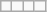<table class="wikitable" align="left">
<tr>
<td></td>
<td></td>
<td></td>
<td></td>
</tr>
</table>
